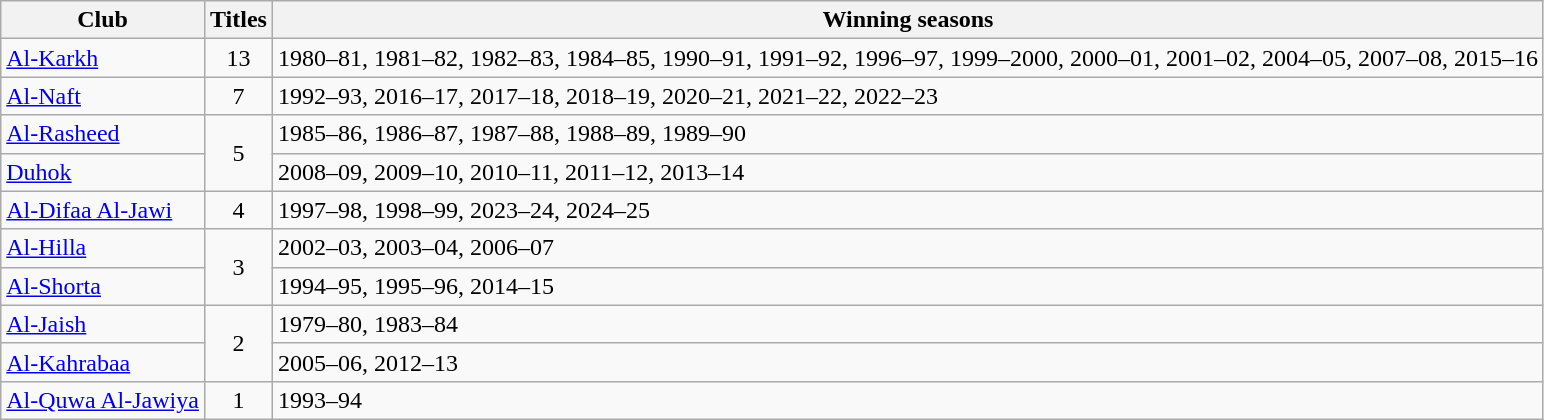<table class="wikitable">
<tr>
<th>Club</th>
<th>Titles</th>
<th>Winning seasons</th>
</tr>
<tr>
<td><a href='#'>Al-Karkh</a></td>
<td style="text-align: center;">13</td>
<td>1980–81, 1981–82, 1982–83, 1984–85, 1990–91, 1991–92, 1996–97, 1999–2000, 2000–01, 2001–02, 2004–05, 2007–08, 2015–16</td>
</tr>
<tr>
<td><a href='#'>Al-Naft</a></td>
<td style="text-align: center;">7</td>
<td>1992–93, 2016–17, 2017–18, 2018–19, 2020–21, 2021–22, 2022–23</td>
</tr>
<tr>
<td><a href='#'>Al-Rasheed</a></td>
<td style="text-align: center;" rowspan=2>5</td>
<td>1985–86, 1986–87, 1987–88, 1988–89, 1989–90</td>
</tr>
<tr>
<td><a href='#'>Duhok</a></td>
<td>2008–09, 2009–10, 2010–11, 2011–12, 2013–14</td>
</tr>
<tr>
<td><a href='#'>Al-Difaa Al-Jawi</a></td>
<td style="text-align: center;">4</td>
<td>1997–98, 1998–99, 2023–24, 2024–25</td>
</tr>
<tr>
<td><a href='#'>Al-Hilla</a></td>
<td style="text-align: center;" rowspan=2>3</td>
<td>2002–03, 2003–04, 2006–07</td>
</tr>
<tr>
<td><a href='#'>Al-Shorta</a></td>
<td>1994–95, 1995–96, 2014–15</td>
</tr>
<tr>
<td><a href='#'>Al-Jaish</a></td>
<td style="text-align: center;" rowspan=2>2</td>
<td>1979–80, 1983–84</td>
</tr>
<tr>
<td><a href='#'>Al-Kahrabaa</a></td>
<td>2005–06, 2012–13</td>
</tr>
<tr>
<td><a href='#'>Al-Quwa Al-Jawiya</a></td>
<td style="text-align: center;">1</td>
<td>1993–94</td>
</tr>
</table>
